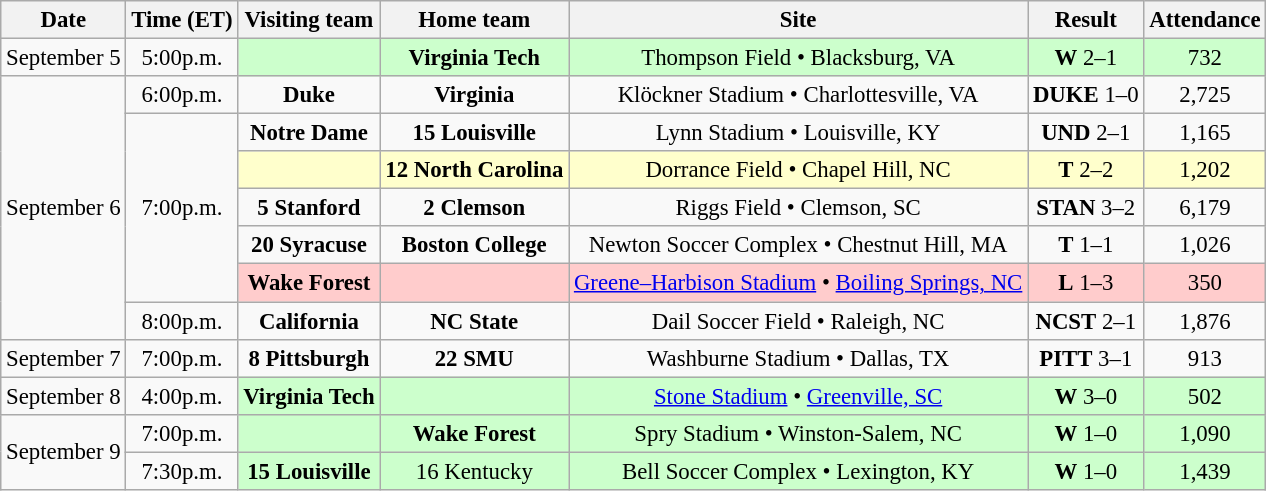<table class="wikitable" style="font-size:95%; text-align: center;">
<tr>
<th>Date</th>
<th>Time (ET)</th>
<th>Visiting team</th>
<th>Home team</th>
<th>Site</th>
<th>Result</th>
<th>Attendance</th>
</tr>
<tr>
<td>September 5</td>
<td>5:00p.m.</td>
<td style="background:#cfc;"></td>
<td style="background:#cfc;"><strong>Virginia Tech</strong></td>
<td style="background:#cfc;">Thompson Field • Blacksburg, VA</td>
<td style="background:#cfc;"><strong>W</strong> 2–1</td>
<td style="background:#cfc;">732</td>
</tr>
<tr>
<td rowspan=7>September 6</td>
<td>6:00p.m.</td>
<td><strong>Duke</strong></td>
<td><strong>Virginia</strong></td>
<td>Klöckner Stadium • Charlottesville, VA</td>
<td><strong>DUKE</strong> 1–0</td>
<td>2,725</td>
</tr>
<tr>
<td rowspan=5>7:00p.m.</td>
<td><strong>Notre Dame</strong></td>
<td><strong> 15 Louisville</strong></td>
<td>Lynn Stadium • Louisville, KY</td>
<td><strong>UND</strong> 2–1</td>
<td>1,165</td>
</tr>
<tr>
<td style="background:#ffc;"></td>
<td style="background:#ffc;"><strong> 12 North Carolina</strong></td>
<td style="background:#ffc;">Dorrance Field • Chapel Hill, NC</td>
<td style="background:#ffc;"><strong>T</strong> 2–2</td>
<td style="background:#ffc;">1,202</td>
</tr>
<tr>
<td><strong> 5 Stanford</strong></td>
<td><strong> 2 Clemson</strong></td>
<td>Riggs Field • Clemson, SC</td>
<td><strong>STAN</strong> 3–2</td>
<td>6,179</td>
</tr>
<tr>
<td><strong> 20 Syracuse</strong></td>
<td><strong>Boston College</strong></td>
<td>Newton Soccer Complex • Chestnut Hill, MA</td>
<td><strong>T</strong> 1–1</td>
<td>1,026</td>
</tr>
<tr>
<td style="background:#fcc;"><strong>Wake Forest</strong></td>
<td style="background:#fcc;"></td>
<td style="background:#fcc;"><a href='#'>Greene–Harbison Stadium</a> • <a href='#'>Boiling Springs, NC</a></td>
<td style="background:#fcc;"><strong>L</strong> 1–3</td>
<td style="background:#fcc;">350</td>
</tr>
<tr>
<td>8:00p.m.</td>
<td><strong>California</strong></td>
<td><strong>NC State</strong></td>
<td>Dail Soccer Field • Raleigh, NC</td>
<td><strong>NCST</strong> 2–1</td>
<td>1,876</td>
</tr>
<tr>
<td>September 7</td>
<td>7:00p.m.</td>
<td><strong> 8 Pittsburgh</strong></td>
<td><strong> 22 SMU</strong></td>
<td>Washburne Stadium • Dallas, TX</td>
<td><strong>PITT</strong> 3–1</td>
<td>913</td>
</tr>
<tr>
<td>September 8</td>
<td>4:00p.m.</td>
<td style="background:#cfc;"><strong>Virginia Tech</strong></td>
<td style="background:#cfc;"></td>
<td style="background:#cfc;"><a href='#'>Stone Stadium</a> • <a href='#'>Greenville, SC</a></td>
<td style="background:#cfc;"><strong>W</strong> 3–0</td>
<td style="background:#cfc;">502</td>
</tr>
<tr>
<td rowspan=2>September 9</td>
<td>7:00p.m.</td>
<td style="background:#cfc;"></td>
<td style="background:#cfc;"><strong>Wake Forest</strong></td>
<td style="background:#cfc;">Spry Stadium • Winston-Salem, NC</td>
<td style="background:#cfc;"><strong>W</strong> 1–0</td>
<td style="background:#cfc;">1,090</td>
</tr>
<tr>
<td>7:30p.m.</td>
<td style="background:#cfc;"><strong> 15 Louisville</strong></td>
<td style="background:#cfc;"> 16 Kentucky</td>
<td style="background:#cfc;">Bell Soccer Complex • Lexington, KY</td>
<td style="background:#cfc;"><strong>W</strong> 1–0</td>
<td style="background:#cfc;">1,439</td>
</tr>
</table>
